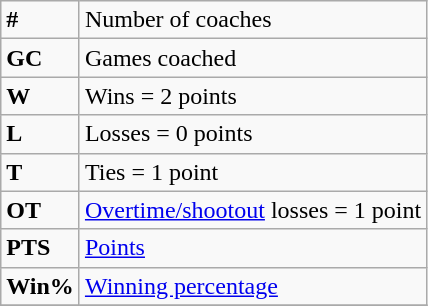<table class="wikitable">
<tr>
<td><strong>#</strong></td>
<td>Number of coaches</td>
</tr>
<tr>
<td><strong>GC</strong></td>
<td>Games coached</td>
</tr>
<tr>
<td><strong>W</strong></td>
<td>Wins = 2 points</td>
</tr>
<tr>
<td><strong>L</strong></td>
<td>Losses = 0 points</td>
</tr>
<tr>
<td><strong>T</strong></td>
<td>Ties = 1 point</td>
</tr>
<tr>
<td><strong>OT</strong></td>
<td><a href='#'>Overtime/shootout</a> losses = 1 point</td>
</tr>
<tr>
<td><strong>PTS</strong></td>
<td><a href='#'>Points</a></td>
</tr>
<tr>
<td><strong>Win%</strong></td>
<td><a href='#'>Winning percentage</a></td>
</tr>
<tr>
</tr>
</table>
